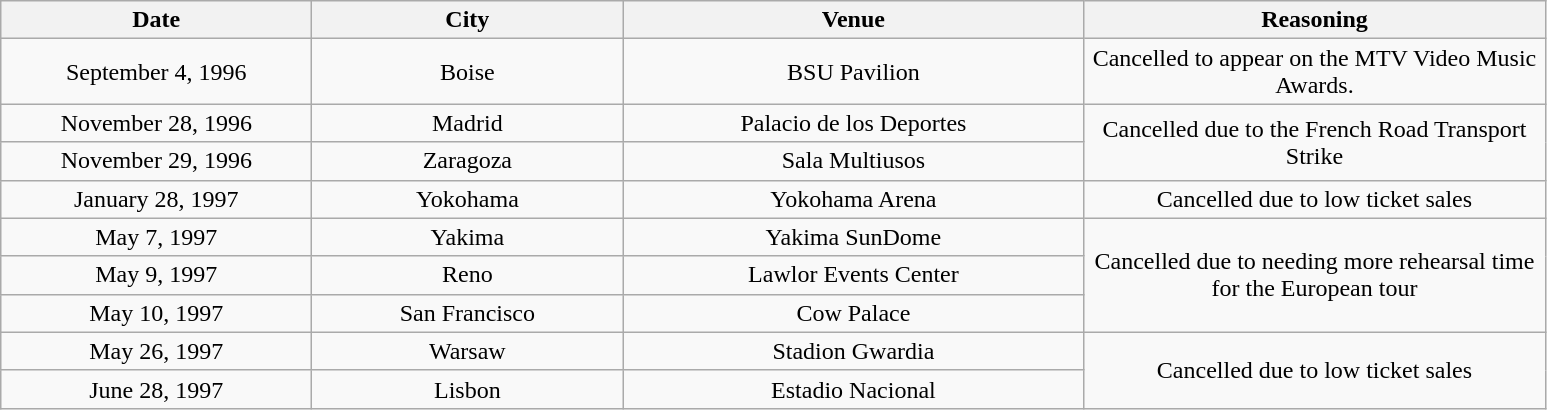<table class="wikitable" style="text-align:center;">
<tr>
<th width="200">Date</th>
<th width="200">City</th>
<th width="300">Venue</th>
<th width="300">Reasoning</th>
</tr>
<tr>
<td>September 4, 1996</td>
<td>Boise</td>
<td>BSU Pavilion</td>
<td>Cancelled to appear on the MTV Video Music Awards.</td>
</tr>
<tr>
<td>November 28, 1996</td>
<td>Madrid</td>
<td>Palacio de los Deportes</td>
<td rowspan="2">Cancelled due to the French Road Transport Strike</td>
</tr>
<tr>
<td>November 29, 1996</td>
<td>Zaragoza</td>
<td>Sala Multiusos</td>
</tr>
<tr>
<td>January 28, 1997</td>
<td>Yokohama</td>
<td>Yokohama Arena</td>
<td>Cancelled due to low ticket sales</td>
</tr>
<tr>
<td>May 7, 1997</td>
<td>Yakima</td>
<td>Yakima SunDome</td>
<td rowspan="3">Cancelled due to needing more rehearsal time for the European tour</td>
</tr>
<tr>
<td>May 9, 1997</td>
<td>Reno</td>
<td>Lawlor Events Center</td>
</tr>
<tr>
<td>May 10, 1997</td>
<td>San Francisco</td>
<td>Cow Palace</td>
</tr>
<tr>
<td>May 26, 1997</td>
<td>Warsaw</td>
<td>Stadion Gwardia</td>
<td rowspan="2">Cancelled due to low ticket sales</td>
</tr>
<tr>
<td>June 28, 1997</td>
<td>Lisbon</td>
<td>Estadio Nacional</td>
</tr>
</table>
